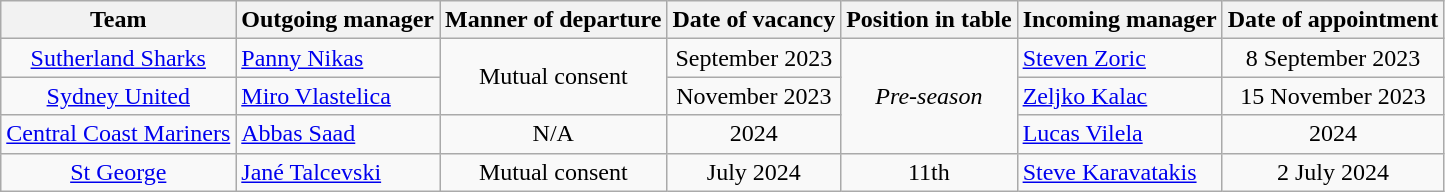<table class="wikitable" style="text-align:center">
<tr>
<th>Team</th>
<th>Outgoing manager</th>
<th>Manner of departure</th>
<th>Date of vacancy</th>
<th>Position in table</th>
<th>Incoming manager</th>
<th>Date of appointment</th>
</tr>
<tr>
<td><a href='#'>Sutherland Sharks</a></td>
<td style="text-align:left"> <a href='#'>Panny Nikas</a></td>
<td rowspan="2">Mutual consent</td>
<td>September 2023</td>
<td rowspan="3"><em>Pre-season</em></td>
<td style="text-align:left"> <a href='#'>Steven Zoric</a></td>
<td>8 September 2023</td>
</tr>
<tr>
<td><a href='#'>Sydney United</a></td>
<td style="text-align:left"> <a href='#'>Miro Vlastelica</a></td>
<td>November 2023</td>
<td style="text-align:left"> <a href='#'>Zeljko Kalac</a></td>
<td>15 November 2023</td>
</tr>
<tr>
<td><a href='#'>Central Coast Mariners</a></td>
<td style="text-align:left"> <a href='#'>Abbas Saad</a></td>
<td>N/A</td>
<td>2024</td>
<td style="text-align:left"> <a href='#'>Lucas Vilela</a></td>
<td>2024</td>
</tr>
<tr>
<td><a href='#'>St George</a></td>
<td style="text-align:left"> <a href='#'>Jané Talcevski</a></td>
<td>Mutual consent</td>
<td>July 2024</td>
<td>11th</td>
<td style="text-align:left"> <a href='#'>Steve Karavatakis</a></td>
<td>2 July 2024</td>
</tr>
</table>
